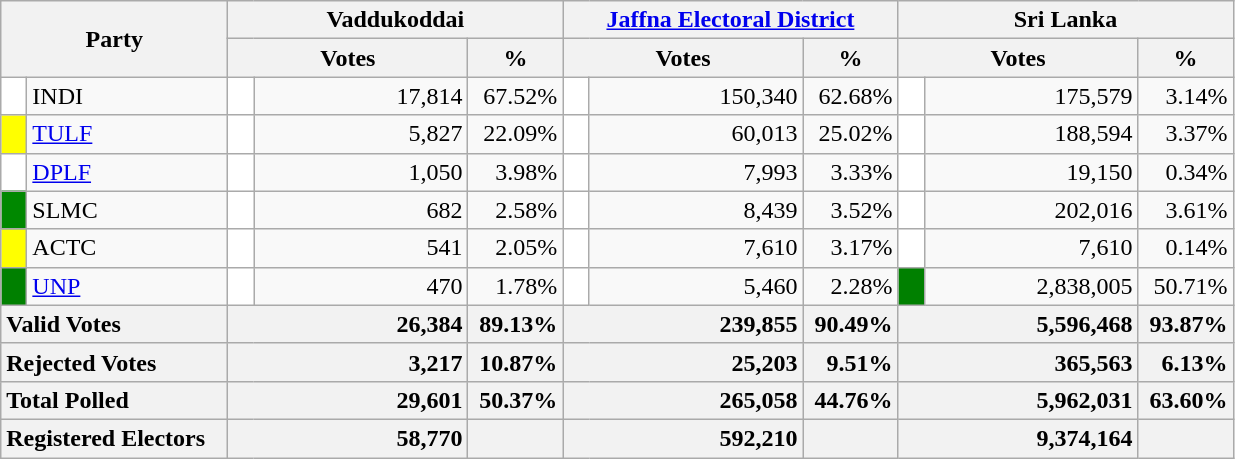<table class="wikitable">
<tr>
<th colspan="2" width="144px"rowspan="2">Party</th>
<th colspan="3" width="216px">Vaddukoddai</th>
<th colspan="3" width="216px"><a href='#'>Jaffna Electoral District</a></th>
<th colspan="3" width="216px">Sri Lanka</th>
</tr>
<tr>
<th colspan="2" width="144px">Votes</th>
<th>%</th>
<th colspan="2" width="144px">Votes</th>
<th>%</th>
<th colspan="2" width="144px">Votes</th>
<th>%</th>
</tr>
<tr>
<td style="background-color:white;" width="10px"></td>
<td style="text-align:left;">INDI</td>
<td style="background-color:white;" width="10px"></td>
<td style="text-align:right;">17,814</td>
<td style="text-align:right;">67.52%</td>
<td style="background-color:white;" width="10px"></td>
<td style="text-align:right;">150,340</td>
<td style="text-align:right;">62.68%</td>
<td style="background-color:white;" width="10px"></td>
<td style="text-align:right;">175,579</td>
<td style="text-align:right;">3.14%</td>
</tr>
<tr>
<td style="background-color:yellow;" width="10px"></td>
<td style="text-align:left;"><a href='#'>TULF</a></td>
<td style="background-color:white;" width="10px"></td>
<td style="text-align:right;">5,827</td>
<td style="text-align:right;">22.09%</td>
<td style="background-color:white;" width="10px"></td>
<td style="text-align:right;">60,013</td>
<td style="text-align:right;">25.02%</td>
<td style="background-color:white;" width="10px"></td>
<td style="text-align:right;">188,594</td>
<td style="text-align:right;">3.37%</td>
</tr>
<tr>
<td style="background-color:white;" width="10px"></td>
<td style="text-align:left;"><a href='#'>DPLF</a></td>
<td style="background-color:white;" width="10px"></td>
<td style="text-align:right;">1,050</td>
<td style="text-align:right;">3.98%</td>
<td style="background-color:white;" width="10px"></td>
<td style="text-align:right;">7,993</td>
<td style="text-align:right;">3.33%</td>
<td style="background-color:white;" width="10px"></td>
<td style="text-align:right;">19,150</td>
<td style="text-align:right;">0.34%</td>
</tr>
<tr>
<td style="background-color:#008800;" width="10px"></td>
<td style="text-align:left;">SLMC</td>
<td style="background-color:white;" width="10px"></td>
<td style="text-align:right;">682</td>
<td style="text-align:right;">2.58%</td>
<td style="background-color:white;" width="10px"></td>
<td style="text-align:right;">8,439</td>
<td style="text-align:right;">3.52%</td>
<td style="background-color:white;" width="10px"></td>
<td style="text-align:right;">202,016</td>
<td style="text-align:right;">3.61%</td>
</tr>
<tr>
<td style="background-color:yellow;" width="10px"></td>
<td style="text-align:left;">ACTC</td>
<td style="background-color:white;" width="10px"></td>
<td style="text-align:right;">541</td>
<td style="text-align:right;">2.05%</td>
<td style="background-color:white;" width="10px"></td>
<td style="text-align:right;">7,610</td>
<td style="text-align:right;">3.17%</td>
<td style="background-color:white;" width="10px"></td>
<td style="text-align:right;">7,610</td>
<td style="text-align:right;">0.14%</td>
</tr>
<tr>
<td style="background-color:green;" width="10px"></td>
<td style="text-align:left;"><a href='#'>UNP</a></td>
<td style="background-color:white;" width="10px"></td>
<td style="text-align:right;">470</td>
<td style="text-align:right;">1.78%</td>
<td style="background-color:white;" width="10px"></td>
<td style="text-align:right;">5,460</td>
<td style="text-align:right;">2.28%</td>
<td style="background-color:green;" width="10px"></td>
<td style="text-align:right;">2,838,005</td>
<td style="text-align:right;">50.71%</td>
</tr>
<tr>
<th colspan="2" width="144px"style="text-align:left;">Valid Votes</th>
<th style="text-align:right;"colspan="2" width="144px">26,384</th>
<th style="text-align:right;">89.13%</th>
<th style="text-align:right;"colspan="2" width="144px">239,855</th>
<th style="text-align:right;">90.49%</th>
<th style="text-align:right;"colspan="2" width="144px">5,596,468</th>
<th style="text-align:right;">93.87%</th>
</tr>
<tr>
<th colspan="2" width="144px"style="text-align:left;">Rejected Votes</th>
<th style="text-align:right;"colspan="2" width="144px">3,217</th>
<th style="text-align:right;">10.87%</th>
<th style="text-align:right;"colspan="2" width="144px">25,203</th>
<th style="text-align:right;">9.51%</th>
<th style="text-align:right;"colspan="2" width="144px">365,563</th>
<th style="text-align:right;">6.13%</th>
</tr>
<tr>
<th colspan="2" width="144px"style="text-align:left;">Total Polled</th>
<th style="text-align:right;"colspan="2" width="144px">29,601</th>
<th style="text-align:right;">50.37%</th>
<th style="text-align:right;"colspan="2" width="144px">265,058</th>
<th style="text-align:right;">44.76%</th>
<th style="text-align:right;"colspan="2" width="144px">5,962,031</th>
<th style="text-align:right;">63.60%</th>
</tr>
<tr>
<th colspan="2" width="144px"style="text-align:left;">Registered Electors</th>
<th style="text-align:right;"colspan="2" width="144px">58,770</th>
<th></th>
<th style="text-align:right;"colspan="2" width="144px">592,210</th>
<th></th>
<th style="text-align:right;"colspan="2" width="144px">9,374,164</th>
<th></th>
</tr>
</table>
